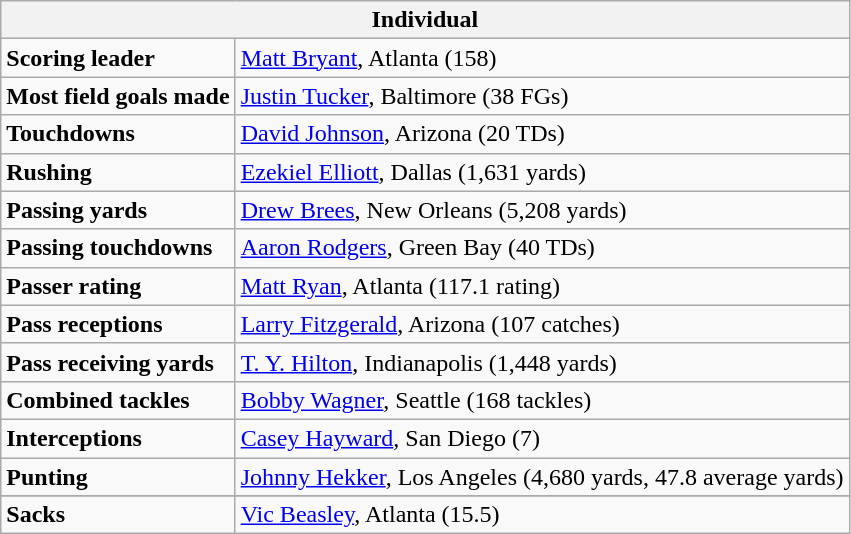<table class="wikitable">
<tr>
<th colspan=2>Individual</th>
</tr>
<tr>
<td><strong>Scoring leader</strong></td>
<td><a href='#'>Matt Bryant</a>, Atlanta (158)</td>
</tr>
<tr>
<td><strong>Most field goals made</strong></td>
<td><a href='#'>Justin Tucker</a>, Baltimore (38 FGs)</td>
</tr>
<tr>
<td><strong>Touchdowns</strong></td>
<td><a href='#'>David Johnson</a>, Arizona (20 TDs)</td>
</tr>
<tr>
<td><strong>Rushing</strong></td>
<td><a href='#'>Ezekiel Elliott</a>, Dallas (1,631 yards)</td>
</tr>
<tr>
<td><strong>Passing yards</strong></td>
<td><a href='#'>Drew Brees</a>, New Orleans (5,208 yards)</td>
</tr>
<tr>
<td><strong>Passing touchdowns</strong></td>
<td><a href='#'>Aaron Rodgers</a>, Green Bay (40 TDs)</td>
</tr>
<tr>
<td><strong>Passer rating</strong></td>
<td><a href='#'>Matt Ryan</a>, Atlanta (117.1 rating)</td>
</tr>
<tr>
<td><strong>Pass receptions</strong></td>
<td><a href='#'>Larry Fitzgerald</a>, Arizona (107 catches)</td>
</tr>
<tr>
<td><strong>Pass receiving yards</strong></td>
<td><a href='#'>T. Y. Hilton</a>, Indianapolis (1,448 yards)</td>
</tr>
<tr>
<td><strong>Combined tackles</strong></td>
<td><a href='#'>Bobby Wagner</a>, Seattle (168 tackles)</td>
</tr>
<tr>
<td><strong>Interceptions</strong></td>
<td><a href='#'>Casey Hayward</a>, San Diego (7)</td>
</tr>
<tr>
<td><strong>Punting</strong></td>
<td><a href='#'>Johnny Hekker</a>, Los Angeles (4,680 yards, 47.8 average yards)</td>
</tr>
<tr>
</tr>
<tr>
</tr>
<tr>
<td><strong>Sacks</strong></td>
<td><a href='#'>Vic Beasley</a>, Atlanta (15.5)</td>
</tr>
</table>
